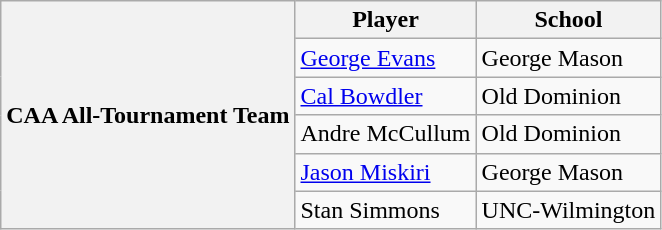<table class="wikitable" border="1">
<tr>
<th rowspan=7 valign=middle>CAA All-Tournament Team</th>
<th>Player</th>
<th>School</th>
</tr>
<tr>
<td><a href='#'>George Evans</a></td>
<td>George Mason</td>
</tr>
<tr>
<td><a href='#'>Cal Bowdler</a></td>
<td>Old Dominion</td>
</tr>
<tr>
<td>Andre McCullum</td>
<td>Old Dominion</td>
</tr>
<tr>
<td><a href='#'>Jason Miskiri</a></td>
<td>George Mason</td>
</tr>
<tr>
<td>Stan Simmons</td>
<td>UNC-Wilmington</td>
</tr>
</table>
